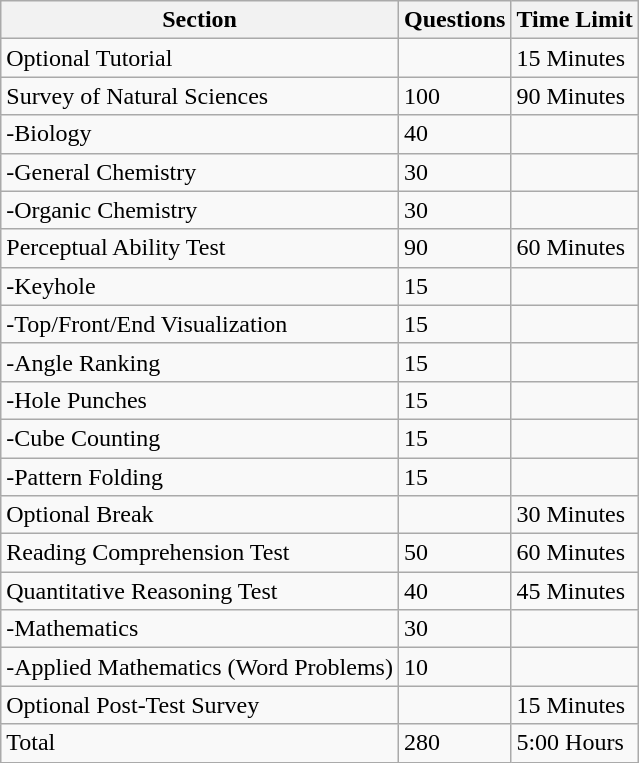<table class="wikitable">
<tr>
<th>Section</th>
<th>Questions</th>
<th>Time Limit</th>
</tr>
<tr>
<td>Optional Tutorial</td>
<td></td>
<td>15 Minutes</td>
</tr>
<tr>
<td>Survey of Natural Sciences</td>
<td>100</td>
<td>90 Minutes</td>
</tr>
<tr>
<td>-Biology</td>
<td>40</td>
<td></td>
</tr>
<tr>
<td>-General Chemistry</td>
<td>30</td>
<td></td>
</tr>
<tr>
<td>-Organic Chemistry</td>
<td>30</td>
<td></td>
</tr>
<tr>
<td>Perceptual Ability Test</td>
<td>90</td>
<td>60 Minutes</td>
</tr>
<tr>
<td>-Keyhole</td>
<td>15</td>
<td></td>
</tr>
<tr>
<td>-Top/Front/End Visualization</td>
<td>15</td>
<td></td>
</tr>
<tr>
<td>-Angle Ranking</td>
<td>15</td>
<td></td>
</tr>
<tr>
<td>-Hole Punches</td>
<td>15</td>
<td></td>
</tr>
<tr>
<td>-Cube Counting</td>
<td>15</td>
<td></td>
</tr>
<tr>
<td>-Pattern Folding</td>
<td>15</td>
<td></td>
</tr>
<tr>
<td>Optional Break</td>
<td></td>
<td>30 Minutes</td>
</tr>
<tr>
<td>Reading Comprehension Test</td>
<td>50</td>
<td>60 Minutes</td>
</tr>
<tr>
<td>Quantitative Reasoning Test</td>
<td>40</td>
<td>45 Minutes</td>
</tr>
<tr>
<td>-Mathematics</td>
<td>30</td>
<td></td>
</tr>
<tr>
<td>-Applied Mathematics (Word Problems)</td>
<td>10</td>
<td></td>
</tr>
<tr>
<td>Optional Post-Test Survey</td>
<td></td>
<td>15 Minutes</td>
</tr>
<tr>
<td>Total</td>
<td>280</td>
<td>5:00 Hours</td>
</tr>
</table>
